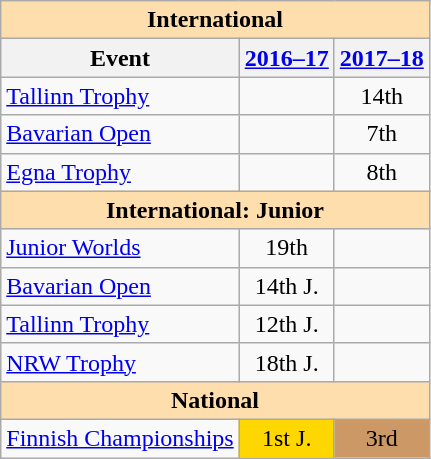<table class="wikitable" style="text-align:center">
<tr>
<th style="background-color: #ffdead; " colspan=3 align=center>International</th>
</tr>
<tr>
<th>Event</th>
<th><a href='#'>2016–17</a></th>
<th><a href='#'>2017–18</a></th>
</tr>
<tr>
<td align=left> <a href='#'>Tallinn Trophy</a></td>
<td></td>
<td>14th</td>
</tr>
<tr>
<td align=left><a href='#'>Bavarian Open</a></td>
<td></td>
<td>7th</td>
</tr>
<tr>
<td align=left><a href='#'>Egna Trophy</a></td>
<td></td>
<td>8th</td>
</tr>
<tr>
<th style="background-color: #ffdead; " colspan=3 align=center>International: Junior</th>
</tr>
<tr>
<td align=left><a href='#'>Junior Worlds</a></td>
<td>19th</td>
<td></td>
</tr>
<tr>
<td align=left><a href='#'>Bavarian Open</a></td>
<td>14th J.</td>
<td></td>
</tr>
<tr>
<td align=left><a href='#'>Tallinn Trophy</a></td>
<td>12th J.</td>
<td></td>
</tr>
<tr>
<td align=left><a href='#'>NRW Trophy</a></td>
<td>18th J.</td>
<td></td>
</tr>
<tr>
<th style="background-color: #ffdead; " colspan=3 align=center>National</th>
</tr>
<tr>
<td align=left><a href='#'>Finnish Championships</a></td>
<td bgcolor=gold>1st J.</td>
<td bgcolor="cc9966">3rd</td>
</tr>
</table>
